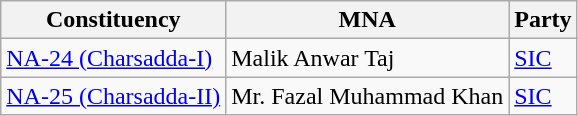<table class="wikitable">
<tr>
<th>Constituency</th>
<th>MNA</th>
<th>Party</th>
</tr>
<tr>
<td><a href='#'>NA-24 (Charsadda-I)</a></td>
<td>Malik Anwar Taj</td>
<td><a href='#'>SIC</a></td>
</tr>
<tr>
<td><a href='#'>NA-25 (Charsadda-II)</a></td>
<td>Mr. Fazal Muhammad Khan</td>
<td><a href='#'>SIC</a></td>
</tr>
</table>
